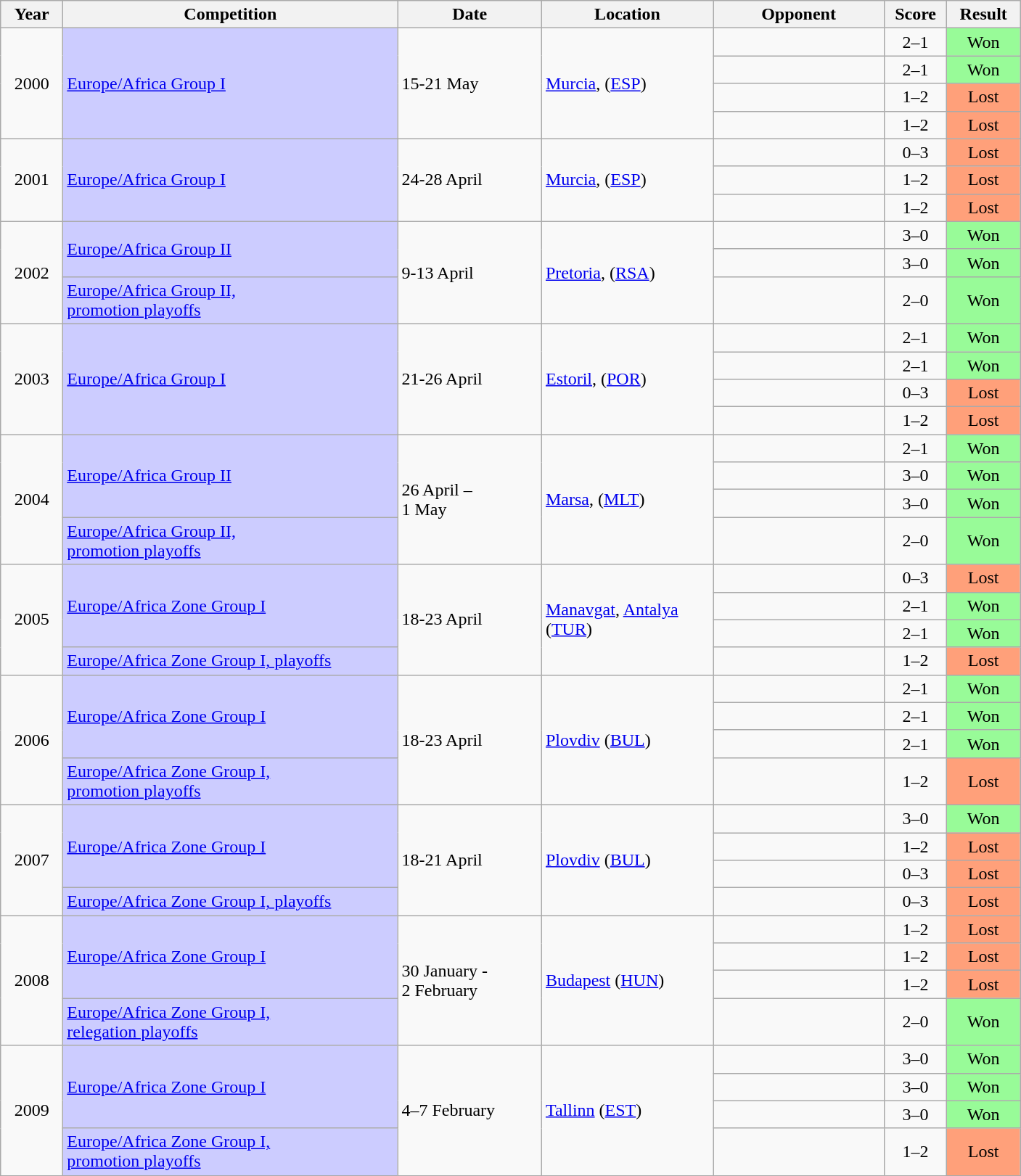<table class="wikitable collapsible collapsed">
<tr>
<th style="width:50px">Year</th>
<th style="width:300px">Competition</th>
<th style="width:125px">Date</th>
<th style="width:150px">Location</th>
<th style="width:150px">Opponent</th>
<th style="width:50px">Score</th>
<th style="width:60px">Result</th>
</tr>
<tr>
<td align="center" rowspan="4">2000</td>
<td align="left" rowspan="4" bgcolor=CCCCFF><a href='#'>Europe/Africa Group I</a></td>
<td align="left" rowspan="4">15-21 May</td>
<td align="left" rowspan="4"><a href='#'>Murcia</a>, (<a href='#'>ESP</a>)</td>
<td></td>
<td align="center">2–1</td>
<td align="center" bgcolor="#98FB98">Won</td>
</tr>
<tr>
<td></td>
<td align="center">2–1</td>
<td align="center" bgcolor="#98FB98">Won</td>
</tr>
<tr>
<td></td>
<td align="center">1–2</td>
<td align="center" bgcolor="FFA07A">Lost</td>
</tr>
<tr>
<td></td>
<td align="center">1–2</td>
<td align="center" bgcolor="FFA07A">Lost</td>
</tr>
<tr>
<td align="center" rowspan="3">2001</td>
<td align="left" rowspan="3"  bgcolor=CCCCFF><a href='#'>Europe/Africa Group I</a></td>
<td align="left" rowspan="3">24-28 April</td>
<td align="left" rowspan="3"><a href='#'>Murcia</a>, (<a href='#'>ESP</a>)</td>
<td></td>
<td align="center">0–3</td>
<td align="center" bgcolor="FFA07A">Lost</td>
</tr>
<tr>
<td></td>
<td align="center">1–2</td>
<td align="center" bgcolor="FFA07A">Lost</td>
</tr>
<tr>
<td></td>
<td align="center">1–2</td>
<td align="center" bgcolor="FFA07A">Lost</td>
</tr>
<tr>
<td align="center" rowspan="3">2002</td>
<td align="left" rowspan="2" bgcolor=CCCCFF><a href='#'>Europe/Africa Group II</a></td>
<td align="left" rowspan="3">9-13 April</td>
<td align="left" rowspan="3"><a href='#'>Pretoria</a>, (<a href='#'>RSA</a>)</td>
<td></td>
<td align="center">3–0</td>
<td align="center" bgcolor="#98FB98">Won</td>
</tr>
<tr>
<td></td>
<td align="center">3–0</td>
<td align="center" bgcolor="#98FB98">Won</td>
</tr>
<tr>
<td bgcolor=CCCCFF><a href='#'>Europe/Africa Group II, <br>promotion playoffs</a></td>
<td></td>
<td align="center">2–0</td>
<td align="center" bgcolor="#98FB98">Won</td>
</tr>
<tr>
<td align="center" rowspan="4">2003</td>
<td align="left" rowspan="4" bgcolor=CCCCFF><a href='#'>Europe/Africa Group I</a></td>
<td align="left" rowspan="4">21-26 April</td>
<td align="left" rowspan="4"><a href='#'>Estoril</a>, (<a href='#'>POR</a>)</td>
<td></td>
<td align="center">2–1</td>
<td align="center" bgcolor="#98FB98">Won</td>
</tr>
<tr>
<td></td>
<td align="center">2–1</td>
<td align="center" bgcolor="#98FB98">Won</td>
</tr>
<tr>
<td></td>
<td align="center">0–3</td>
<td align="center" bgcolor="FFA07A">Lost</td>
</tr>
<tr>
<td></td>
<td align="center">1–2</td>
<td align="center" bgcolor="FFA07A">Lost</td>
</tr>
<tr>
<td align="center" rowspan="4">2004</td>
<td align="left" rowspan="3" bgcolor=CCCCFF><a href='#'>Europe/Africa Group II</a></td>
<td align="left" rowspan="4">26 April – <br>1 May</td>
<td align="left" rowspan="4"><a href='#'>Marsa</a>, (<a href='#'>MLT</a>)</td>
<td></td>
<td align="center">2–1</td>
<td align="center" bgcolor="#98FB98">Won</td>
</tr>
<tr>
<td></td>
<td align="center">3–0</td>
<td align="center" bgcolor="#98FB98">Won</td>
</tr>
<tr>
<td></td>
<td align="center">3–0</td>
<td align="center" bgcolor="#98FB98">Won</td>
</tr>
<tr>
<td bgcolor=CCCCFF><a href='#'>Europe/Africa Group II, <br> promotion playoffs</a></td>
<td></td>
<td align="center">2–0</td>
<td align="center" bgcolor="#98FB98">Won</td>
</tr>
<tr>
<td align="center" rowspan="4">2005</td>
<td align="left" rowspan="3" bgcolor=CCCCFF><a href='#'>Europe/Africa Zone Group I</a></td>
<td align="left" rowspan="4">18-23 April</td>
<td align="left" rowspan="4"><a href='#'>Manavgat</a>, <a href='#'>Antalya</a> (<a href='#'>TUR</a>)</td>
<td></td>
<td align="center">0–3</td>
<td align="center" bgcolor="FFA07A">Lost</td>
</tr>
<tr>
<td></td>
<td align="center">2–1</td>
<td align="center" bgcolor="#98FB98">Won</td>
</tr>
<tr>
<td></td>
<td align="center">2–1</td>
<td align="center" bgcolor="#98FB98">Won</td>
</tr>
<tr>
<td bgcolor=CCCCFF><a href='#'>Europe/Africa Zone Group I, playoffs</a></td>
<td></td>
<td align="center">1–2</td>
<td align="center" bgcolor="FFA07A">Lost</td>
</tr>
<tr>
<td align="center" rowspan="4">2006</td>
<td align="left" rowspan="3" bgcolor=CCCCFF><a href='#'>Europe/Africa Zone Group I</a></td>
<td align="left" rowspan="4">18-23 April</td>
<td align="left" rowspan="4"><a href='#'>Plovdiv</a> (<a href='#'>BUL</a>)</td>
<td></td>
<td align="center">2–1</td>
<td align="center" bgcolor="#98FB98">Won</td>
</tr>
<tr>
<td></td>
<td align="center">2–1</td>
<td align="center" bgcolor="#98FB98">Won</td>
</tr>
<tr>
<td></td>
<td align="center">2–1</td>
<td align="center" bgcolor="#98FB98">Won</td>
</tr>
<tr>
<td bgcolor=CCCCFF><a href='#'>Europe/Africa Zone Group I, <br> promotion playoffs</a></td>
<td></td>
<td align="center">1–2</td>
<td align="center" bgcolor="FFA07A">Lost</td>
</tr>
<tr>
<td align="center" rowspan="4">2007</td>
<td align="left" rowspan="3" bgcolor=CCCCFF><a href='#'>Europe/Africa Zone Group I</a></td>
<td align="left" rowspan="4">18-21 April</td>
<td align="left" rowspan="4"><a href='#'>Plovdiv</a> (<a href='#'>BUL</a>)</td>
<td></td>
<td align="center">3–0</td>
<td align="center" bgcolor="#98FB98">Won</td>
</tr>
<tr>
<td></td>
<td align="center">1–2</td>
<td align="center" bgcolor="FFA07A">Lost</td>
</tr>
<tr>
<td></td>
<td align="center">0–3</td>
<td align="center" bgcolor="FFA07A">Lost</td>
</tr>
<tr>
<td bgcolor=CCCCFF><a href='#'>Europe/Africa Zone Group I, playoffs</a></td>
<td></td>
<td align="center">0–3</td>
<td align="center" bgcolor="FFA07A">Lost</td>
</tr>
<tr>
<td align="center" rowspan="4">2008</td>
<td align="left" rowspan="3"  bgcolor=CCCCFF><a href='#'>Europe/Africa Zone Group I</a></td>
<td align="left" rowspan="4">30 January - <br>2 February</td>
<td align="left" rowspan="4"><a href='#'>Budapest</a> (<a href='#'>HUN</a>)</td>
<td></td>
<td align="center">1–2</td>
<td align="center" bgcolor="FFA07A">Lost</td>
</tr>
<tr>
<td></td>
<td align="center">1–2</td>
<td align="center" bgcolor="FFA07A">Lost</td>
</tr>
<tr>
<td></td>
<td align="center">1–2</td>
<td align="center" bgcolor="FFA07A">Lost</td>
</tr>
<tr>
<td bgcolor=CCCCFF><a href='#'>Europe/Africa Zone Group I, <br>relegation playoffs</a></td>
<td></td>
<td align="center">2–0</td>
<td align="center" bgcolor="#98FB98">Won</td>
</tr>
<tr>
<td align="center" rowspan="4">2009</td>
<td align="left" rowspan="3" bgcolor=CCCCFF><a href='#'>Europe/Africa Zone Group I</a></td>
<td align="left" rowspan="4">4–7 February</td>
<td align="left" rowspan="4"><a href='#'>Tallinn</a> (<a href='#'>EST</a>)</td>
<td></td>
<td align="center">3–0</td>
<td align="center" bgcolor="#98FB98">Won</td>
</tr>
<tr>
<td></td>
<td align="center">3–0</td>
<td align="center" bgcolor="#98FB98">Won</td>
</tr>
<tr>
<td></td>
<td align="center">3–0</td>
<td align="center" bgcolor="#98FB98">Won</td>
</tr>
<tr>
<td bgcolor=CCCCFF><a href='#'>Europe/Africa Zone Group I, <br> promotion playoffs</a></td>
<td></td>
<td align="center">1–2</td>
<td align="center" bgcolor="FFA07A">Lost</td>
</tr>
</table>
